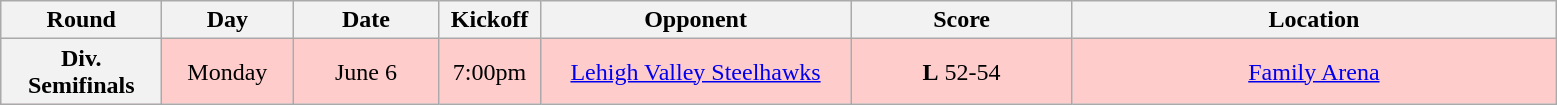<table class="wikitable">
<tr>
<th width="100">Round</th>
<th width="80">Day</th>
<th width="90">Date</th>
<th width="60">Kickoff</th>
<th width="200">Opponent</th>
<th width="140">Score</th>
<th width="315">Location</th>
</tr>
<tr align="center" bgcolor="#FFCCCC">
<th>Div. Semifinals</th>
<td>Monday</td>
<td>June 6</td>
<td>7:00pm</td>
<td><a href='#'>Lehigh Valley Steelhawks</a></td>
<td><strong>L</strong> 52-54</td>
<td><a href='#'>Family Arena</a></td>
</tr>
</table>
